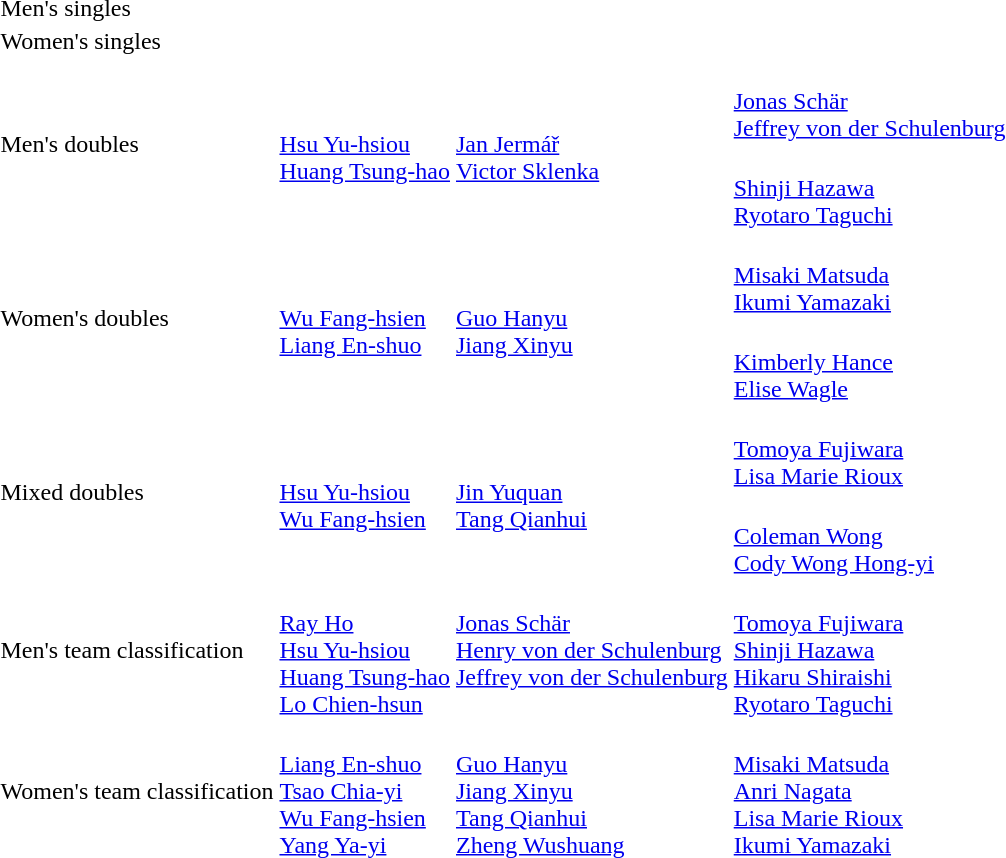<table>
<tr>
<td rowspan=2>Men's singles<br></td>
<td rowspan=2></td>
<td rowspan=2></td>
<td></td>
</tr>
<tr>
<td></td>
</tr>
<tr>
<td rowspan=2>Women's singles<br></td>
<td rowspan=2></td>
<td rowspan=2></td>
<td></td>
</tr>
<tr>
<td></td>
</tr>
<tr>
<td rowspan=2>Men's doubles<br></td>
<td rowspan=2><br><a href='#'>Hsu Yu-hsiou</a><br><a href='#'>Huang Tsung-hao</a></td>
<td rowspan=2><br><a href='#'>Jan Jermář</a><br><a href='#'>Victor Sklenka</a></td>
<td><br><a href='#'>Jonas Schär</a><br><a href='#'>Jeffrey von der Schulenburg</a></td>
</tr>
<tr>
<td><br><a href='#'>Shinji Hazawa</a><br><a href='#'>Ryotaro Taguchi</a></td>
</tr>
<tr>
<td rowspan=2>Women's doubles<br></td>
<td rowspan=2><br><a href='#'>Wu Fang-hsien</a><br><a href='#'>Liang En-shuo</a></td>
<td rowspan=2><br><a href='#'>Guo Hanyu</a><br><a href='#'>Jiang Xinyu</a></td>
<td><br><a href='#'>Misaki Matsuda</a><br><a href='#'>Ikumi Yamazaki</a></td>
</tr>
<tr>
<td><br><a href='#'>Kimberly Hance</a><br><a href='#'>Elise Wagle</a></td>
</tr>
<tr>
<td rowspan=2>Mixed doubles<br></td>
<td rowspan=2><br><a href='#'>Hsu Yu-hsiou</a><br><a href='#'>Wu Fang-hsien</a></td>
<td rowspan=2><br><a href='#'>Jin Yuquan</a><br><a href='#'>Tang Qianhui</a></td>
<td><br><a href='#'>Tomoya Fujiwara</a><br><a href='#'>Lisa Marie Rioux</a></td>
</tr>
<tr>
<td><br><a href='#'>Coleman Wong</a><br><a href='#'>Cody Wong Hong-yi</a></td>
</tr>
<tr>
<td>Men's team classification<br></td>
<td><br><a href='#'>Ray Ho</a><br><a href='#'>Hsu Yu-hsiou</a><br><a href='#'>Huang Tsung-hao</a><br><a href='#'>Lo Chien-hsun</a></td>
<td valign=top><br><a href='#'>Jonas Schär</a><br><a href='#'>Henry von der Schulenburg</a><br><a href='#'>Jeffrey von der Schulenburg</a></td>
<td><br><a href='#'>Tomoya Fujiwara</a><br><a href='#'>Shinji Hazawa</a><br><a href='#'>Hikaru Shiraishi</a><br><a href='#'>Ryotaro Taguchi</a></td>
</tr>
<tr>
<td>Women's team classification<br></td>
<td><br><a href='#'>Liang En-shuo</a><br><a href='#'>Tsao Chia-yi</a><br><a href='#'>Wu Fang-hsien</a><br><a href='#'>Yang Ya-yi</a></td>
<td><br><a href='#'>Guo Hanyu</a><br><a href='#'>Jiang Xinyu</a><br><a href='#'>Tang Qianhui</a><br><a href='#'>Zheng Wushuang</a></td>
<td><br><a href='#'>Misaki Matsuda</a><br><a href='#'>Anri Nagata</a><br><a href='#'>Lisa Marie Rioux </a><br><a href='#'>Ikumi Yamazaki </a></td>
</tr>
</table>
